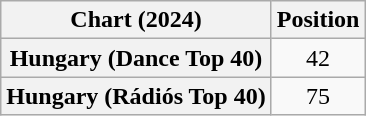<table class="wikitable sortable plainrowheaders" style="text-align:center">
<tr>
<th scope="col">Chart (2024)</th>
<th scope="col">Position</th>
</tr>
<tr>
<th scope="row">Hungary (Dance Top 40)</th>
<td>42</td>
</tr>
<tr>
<th scope="row">Hungary (Rádiós Top 40)</th>
<td>75</td>
</tr>
</table>
